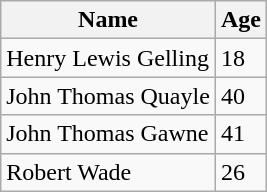<table class="wikitable">
<tr>
<th>Name</th>
<th>Age</th>
</tr>
<tr>
<td>Henry Lewis Gelling</td>
<td>18</td>
</tr>
<tr>
<td>John Thomas Quayle</td>
<td>40</td>
</tr>
<tr>
<td>John Thomas Gawne</td>
<td>41</td>
</tr>
<tr>
<td>Robert Wade</td>
<td>26</td>
</tr>
</table>
